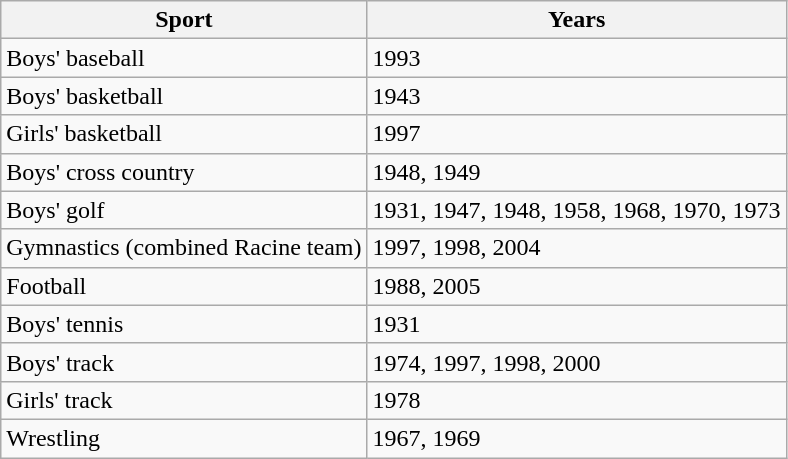<table class="wikitable">
<tr>
<th>Sport</th>
<th>Years</th>
</tr>
<tr>
<td>Boys' baseball</td>
<td>1993</td>
</tr>
<tr>
<td>Boys' basketball</td>
<td>1943</td>
</tr>
<tr>
<td>Girls' basketball</td>
<td>1997</td>
</tr>
<tr>
<td>Boys' cross country</td>
<td>1948, 1949</td>
</tr>
<tr>
<td>Boys' golf</td>
<td>1931, 1947, 1948, 1958, 1968, 1970, 1973</td>
</tr>
<tr>
<td>Gymnastics (combined Racine team)</td>
<td>1997, 1998, 2004</td>
</tr>
<tr>
<td>Football</td>
<td>1988, 2005</td>
</tr>
<tr>
<td>Boys' tennis</td>
<td>1931</td>
</tr>
<tr>
<td>Boys' track</td>
<td>1974, 1997, 1998, 2000</td>
</tr>
<tr>
<td>Girls' track</td>
<td>1978</td>
</tr>
<tr>
<td>Wrestling</td>
<td>1967, 1969</td>
</tr>
</table>
